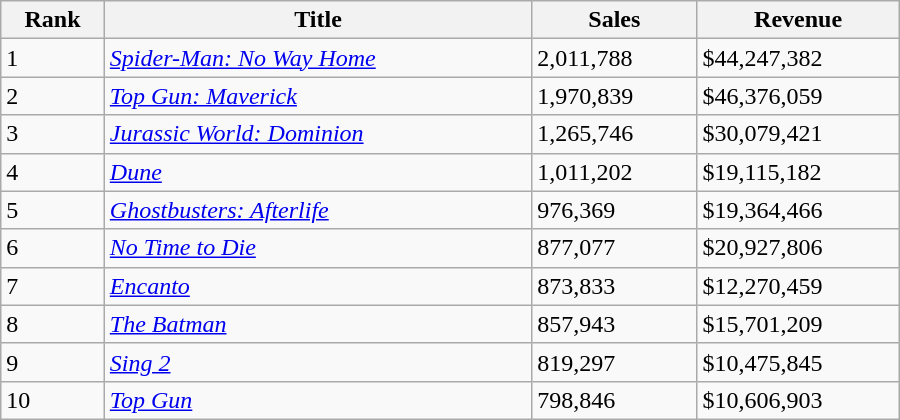<table class="wikitable sortable" width="600">
<tr>
<th>Rank</th>
<th>Title</th>
<th>Sales</th>
<th>Revenue</th>
</tr>
<tr>
<td>1</td>
<td><em><a href='#'>Spider-Man: No Way Home</a></em></td>
<td>2,011,788</td>
<td>$44,247,382</td>
</tr>
<tr>
<td>2</td>
<td><em><a href='#'>Top Gun: Maverick</a></em></td>
<td>1,970,839</td>
<td>$46,376,059</td>
</tr>
<tr>
<td>3</td>
<td><em><a href='#'>Jurassic World: Dominion</a></em></td>
<td>1,265,746</td>
<td>$30,079,421</td>
</tr>
<tr>
<td>4</td>
<td><em><a href='#'>Dune</a></em></td>
<td>1,011,202</td>
<td>$19,115,182</td>
</tr>
<tr>
<td>5</td>
<td><em><a href='#'>Ghostbusters: Afterlife</a></em></td>
<td>976,369</td>
<td>$19,364,466</td>
</tr>
<tr>
<td>6</td>
<td><em><a href='#'>No Time to Die</a></em></td>
<td>877,077</td>
<td>$20,927,806</td>
</tr>
<tr>
<td>7</td>
<td><em><a href='#'>Encanto</a></em></td>
<td>873,833</td>
<td>$12,270,459</td>
</tr>
<tr>
<td>8</td>
<td><em><a href='#'>The Batman</a></em></td>
<td>857,943</td>
<td>$15,701,209</td>
</tr>
<tr>
<td>9</td>
<td><em><a href='#'>Sing 2</a></em></td>
<td>819,297</td>
<td>$10,475,845</td>
</tr>
<tr>
<td>10</td>
<td><em><a href='#'>Top Gun</a></em></td>
<td>798,846</td>
<td>$10,606,903</td>
</tr>
</table>
